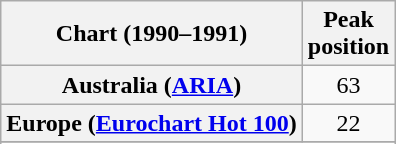<table class="wikitable sortable plainrowheaders" style="text-align:center">
<tr>
<th scope="col">Chart (1990–1991)</th>
<th scope="col">Peak<br>position</th>
</tr>
<tr>
<th scope="row">Australia (<a href='#'>ARIA</a>)</th>
<td>63</td>
</tr>
<tr>
<th scope="row">Europe (<a href='#'>Eurochart Hot 100</a>)</th>
<td>22</td>
</tr>
<tr>
</tr>
<tr>
</tr>
<tr>
</tr>
</table>
